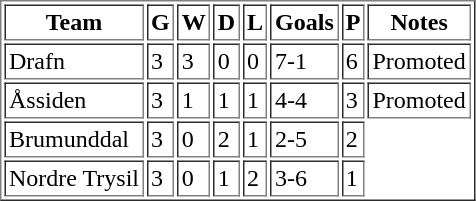<table border="1" cellpadding="2">
<tr>
<th>Team</th>
<th>G</th>
<th>W</th>
<th>D</th>
<th>L</th>
<th>Goals</th>
<th>P</th>
<th>Notes</th>
</tr>
<tr>
<td>Drafn</td>
<td>3</td>
<td>3</td>
<td>0</td>
<td>0</td>
<td>7-1</td>
<td>6</td>
<td>Promoted</td>
</tr>
<tr>
<td>Åssiden</td>
<td>3</td>
<td>1</td>
<td>1</td>
<td>1</td>
<td>4-4</td>
<td>3</td>
<td>Promoted</td>
</tr>
<tr>
<td>Brumunddal</td>
<td>3</td>
<td>0</td>
<td>2</td>
<td>1</td>
<td>2-5</td>
<td>2</td>
</tr>
<tr>
<td>Nordre Trysil</td>
<td>3</td>
<td>0</td>
<td>1</td>
<td>2</td>
<td>3-6</td>
<td>1</td>
</tr>
</table>
